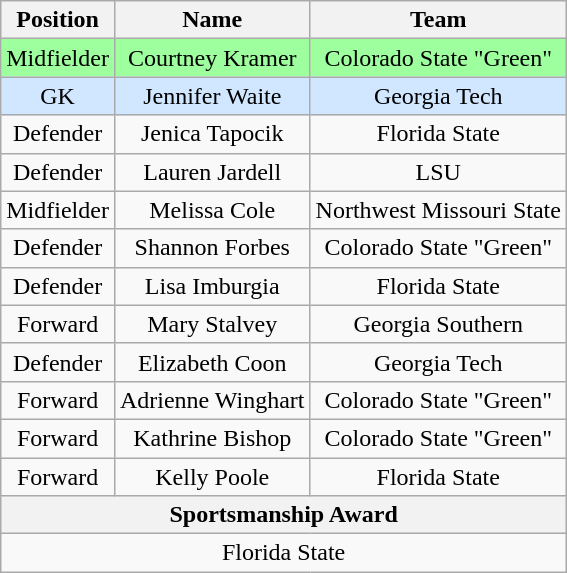<table class="wikitable" style="text-align:center">
<tr>
<th>Position</th>
<th>Name</th>
<th>Team</th>
</tr>
<tr bgcolor="#9eff9e">
<td>Midfielder</td>
<td>Courtney Kramer</td>
<td>Colorado State "Green"</td>
</tr>
<tr bgcolor="#d0e7ff">
<td>GK</td>
<td>Jennifer Waite</td>
<td>Georgia Tech</td>
</tr>
<tr>
<td>Defender</td>
<td>Jenica Tapocik</td>
<td>Florida State</td>
</tr>
<tr>
<td>Defender</td>
<td>Lauren Jardell</td>
<td>LSU</td>
</tr>
<tr>
<td>Midfielder</td>
<td>Melissa Cole</td>
<td>Northwest Missouri State</td>
</tr>
<tr>
<td>Defender</td>
<td>Shannon Forbes</td>
<td>Colorado State "Green"</td>
</tr>
<tr>
<td>Defender</td>
<td>Lisa Imburgia</td>
<td>Florida State</td>
</tr>
<tr>
<td>Forward</td>
<td>Mary Stalvey</td>
<td>Georgia Southern</td>
</tr>
<tr>
<td>Defender</td>
<td>Elizabeth Coon</td>
<td>Georgia Tech</td>
</tr>
<tr>
<td>Forward</td>
<td>Adrienne Winghart</td>
<td>Colorado State "Green"</td>
</tr>
<tr>
<td>Forward</td>
<td>Kathrine Bishop</td>
<td>Colorado State "Green"</td>
</tr>
<tr>
<td>Forward</td>
<td>Kelly Poole</td>
<td>Florida State</td>
</tr>
<tr>
<th colspan="3">Sportsmanship Award</th>
</tr>
<tr>
<td colspan="3">Florida State</td>
</tr>
</table>
